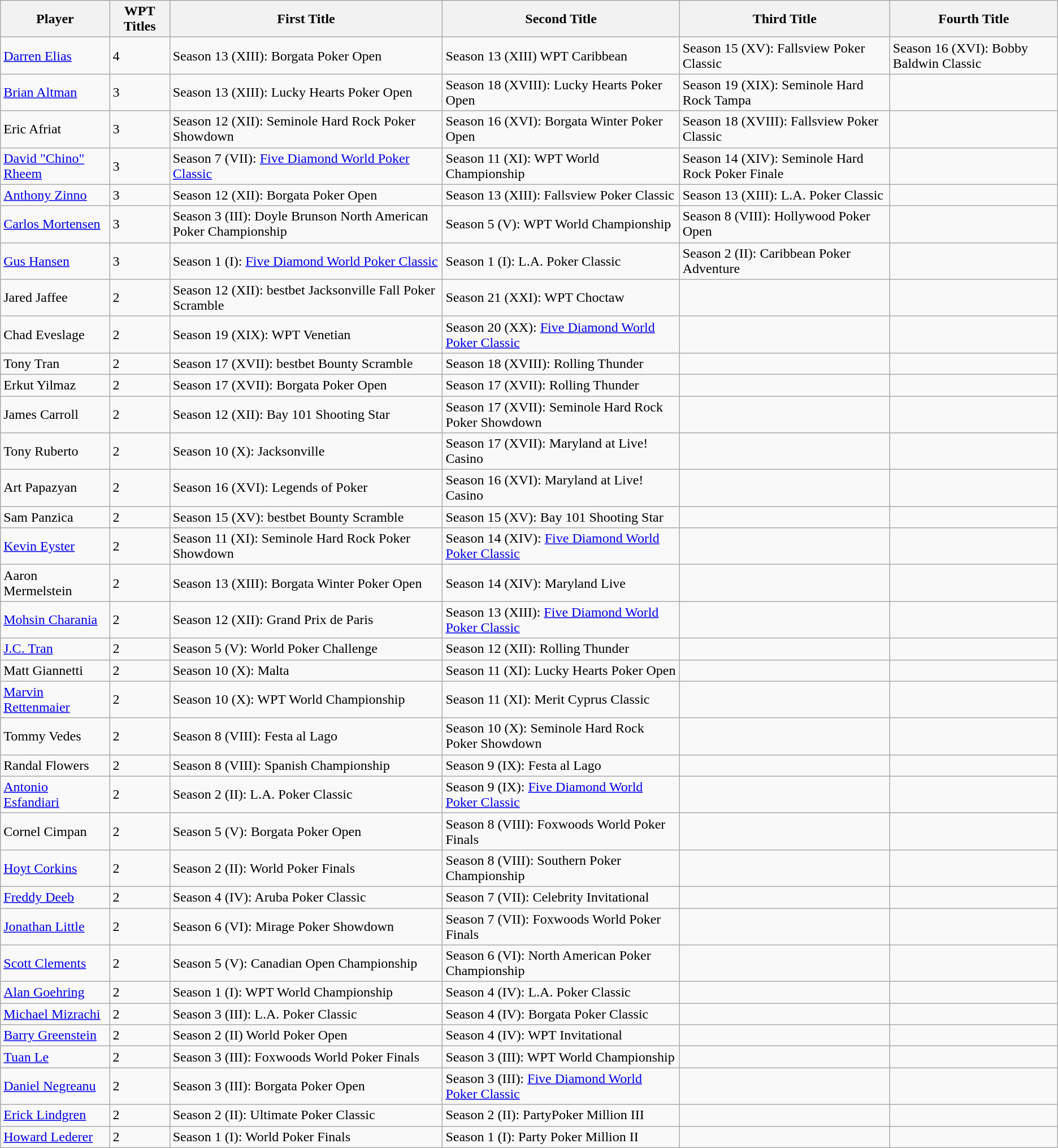<table class="wikitable">
<tr>
<th>Player</th>
<th>WPT Titles</th>
<th>First Title</th>
<th>Second Title</th>
<th>Third Title</th>
<th>Fourth Title</th>
</tr>
<tr>
<td><a href='#'>Darren Elias</a></td>
<td>4</td>
<td>Season 13 (XIII): Borgata Poker Open</td>
<td>Season 13 (XIII) WPT Caribbean</td>
<td>Season 15 (XV): Fallsview Poker Classic</td>
<td>Season 16 (XVI): Bobby Baldwin Classic</td>
</tr>
<tr>
<td><a href='#'>Brian Altman</a></td>
<td>3</td>
<td>Season 13 (XIII): Lucky Hearts Poker Open</td>
<td>Season 18 (XVIII): Lucky Hearts Poker Open</td>
<td>Season 19 (XIX): Seminole Hard Rock Tampa</td>
<td></td>
</tr>
<tr>
<td>Eric Afriat</td>
<td>3</td>
<td>Season 12 (XII): Seminole Hard Rock Poker Showdown</td>
<td>Season 16 (XVI): Borgata Winter Poker Open</td>
<td>Season 18 (XVIII): Fallsview Poker Classic</td>
<td></td>
</tr>
<tr>
<td><a href='#'>David "Chino" Rheem</a></td>
<td>3</td>
<td>Season 7 (VII): <a href='#'>Five Diamond World Poker Classic</a></td>
<td>Season 11 (XI): WPT World Championship</td>
<td>Season 14 (XIV): Seminole Hard Rock Poker Finale</td>
<td></td>
</tr>
<tr>
<td><a href='#'>Anthony Zinno</a></td>
<td>3</td>
<td>Season 12 (XII): Borgata Poker Open</td>
<td>Season 13 (XIII): Fallsview Poker Classic</td>
<td>Season 13 (XIII): L.A. Poker Classic</td>
<td></td>
</tr>
<tr>
<td><a href='#'>Carlos Mortensen</a></td>
<td>3</td>
<td>Season 3 (III): Doyle Brunson North American Poker Championship</td>
<td>Season 5 (V): WPT World Championship</td>
<td>Season 8 (VIII): Hollywood Poker Open</td>
<td></td>
</tr>
<tr>
<td><a href='#'>Gus Hansen</a></td>
<td>3</td>
<td>Season 1 (I): <a href='#'>Five Diamond World Poker Classic</a></td>
<td>Season 1 (I): L.A. Poker Classic</td>
<td>Season 2 (II): Caribbean Poker Adventure</td>
<td></td>
</tr>
<tr>
<td>Jared Jaffee</td>
<td>2</td>
<td>Season 12 (XII): bestbet Jacksonville Fall Poker Scramble</td>
<td>Season 21 (XXI): WPT Choctaw</td>
<td></td>
<td></td>
</tr>
<tr>
<td>Chad Eveslage</td>
<td>2</td>
<td>Season 19 (XIX): WPT Venetian</td>
<td>Season 20 (XX): <a href='#'>Five Diamond World Poker Classic</a></td>
<td></td>
<td></td>
</tr>
<tr>
<td>Tony Tran</td>
<td>2</td>
<td>Season 17 (XVII): bestbet Bounty Scramble</td>
<td>Season 18 (XVIII): Rolling Thunder</td>
<td></td>
<td></td>
</tr>
<tr>
<td>Erkut Yilmaz</td>
<td>2</td>
<td>Season 17 (XVII): Borgata Poker Open</td>
<td>Season 17 (XVII): Rolling Thunder</td>
<td></td>
<td></td>
</tr>
<tr>
<td>James Carroll</td>
<td>2</td>
<td>Season 12 (XII): Bay 101 Shooting Star</td>
<td>Season 17 (XVII): Seminole Hard Rock Poker Showdown</td>
<td></td>
<td></td>
</tr>
<tr>
<td>Tony Ruberto</td>
<td>2</td>
<td>Season 10 (X): Jacksonville</td>
<td>Season 17 (XVII): Maryland at Live! Casino</td>
<td></td>
<td></td>
</tr>
<tr>
<td>Art Papazyan</td>
<td>2</td>
<td>Season 16 (XVI): Legends of Poker</td>
<td>Season 16 (XVI): Maryland at Live! Casino</td>
<td></td>
<td></td>
</tr>
<tr>
<td>Sam Panzica</td>
<td>2</td>
<td>Season 15 (XV): bestbet Bounty Scramble</td>
<td>Season 15 (XV): Bay 101 Shooting Star</td>
<td></td>
<td></td>
</tr>
<tr>
<td><a href='#'>Kevin Eyster</a></td>
<td>2</td>
<td>Season 11 (XI): Seminole Hard Rock Poker Showdown</td>
<td>Season 14 (XIV): <a href='#'>Five Diamond World Poker Classic</a></td>
<td></td>
<td></td>
</tr>
<tr>
<td>Aaron Mermelstein</td>
<td>2</td>
<td>Season 13 (XIII): Borgata Winter Poker Open</td>
<td>Season 14 (XIV): Maryland Live</td>
<td></td>
<td></td>
</tr>
<tr>
<td><a href='#'>Mohsin Charania</a></td>
<td>2</td>
<td>Season 12 (XII): Grand Prix de Paris</td>
<td>Season 13 (XIII): <a href='#'>Five Diamond World Poker Classic</a></td>
<td></td>
<td></td>
</tr>
<tr>
<td><a href='#'>J.C. Tran</a></td>
<td>2</td>
<td>Season 5 (V): World Poker Challenge</td>
<td>Season 12 (XII): Rolling Thunder</td>
<td></td>
<td></td>
</tr>
<tr>
<td>Matt Giannetti</td>
<td>2</td>
<td>Season 10 (X): Malta</td>
<td>Season 11 (XI): Lucky Hearts Poker Open</td>
<td></td>
<td></td>
</tr>
<tr>
<td><a href='#'>Marvin Rettenmaier</a></td>
<td>2</td>
<td>Season 10 (X): WPT World Championship</td>
<td>Season 11 (XI): Merit Cyprus Classic</td>
<td></td>
<td></td>
</tr>
<tr>
<td>Tommy Vedes</td>
<td>2</td>
<td>Season 8 (VIII): Festa al Lago</td>
<td>Season 10 (X): Seminole Hard Rock Poker Showdown</td>
<td></td>
<td></td>
</tr>
<tr>
<td>Randal Flowers</td>
<td>2</td>
<td>Season 8 (VIII): Spanish Championship</td>
<td>Season 9 (IX): Festa al Lago</td>
<td></td>
<td></td>
</tr>
<tr>
<td><a href='#'>Antonio Esfandiari</a></td>
<td>2</td>
<td>Season 2 (II): L.A. Poker Classic</td>
<td>Season 9 (IX): <a href='#'>Five Diamond World Poker Classic</a></td>
<td></td>
<td></td>
</tr>
<tr>
<td>Cornel Cimpan</td>
<td>2</td>
<td>Season 5 (V): Borgata Poker Open</td>
<td>Season 8 (VIII): Foxwoods World Poker Finals</td>
<td></td>
<td></td>
</tr>
<tr>
<td><a href='#'>Hoyt Corkins</a></td>
<td>2</td>
<td>Season 2 (II): World Poker Finals</td>
<td>Season 8 (VIII): Southern Poker Championship</td>
<td></td>
<td></td>
</tr>
<tr>
<td><a href='#'>Freddy Deeb</a></td>
<td>2</td>
<td>Season 4 (IV): Aruba Poker Classic</td>
<td>Season 7 (VII): Celebrity Invitational</td>
<td></td>
<td></td>
</tr>
<tr>
<td><a href='#'>Jonathan Little</a></td>
<td>2</td>
<td>Season 6 (VI): Mirage Poker Showdown</td>
<td>Season 7 (VII): Foxwoods World Poker Finals</td>
<td></td>
<td></td>
</tr>
<tr>
<td><a href='#'>Scott Clements</a></td>
<td>2</td>
<td>Season 5 (V): Canadian Open Championship</td>
<td>Season 6 (VI): North American Poker Championship</td>
<td></td>
<td></td>
</tr>
<tr>
<td><a href='#'>Alan Goehring</a></td>
<td>2</td>
<td>Season 1 (I): WPT World Championship</td>
<td>Season 4 (IV): L.A. Poker Classic</td>
<td></td>
<td></td>
</tr>
<tr>
<td><a href='#'>Michael Mizrachi</a></td>
<td>2</td>
<td>Season 3 (III): L.A. Poker Classic</td>
<td>Season 4 (IV): Borgata Poker Classic</td>
<td></td>
<td></td>
</tr>
<tr>
<td><a href='#'>Barry Greenstein</a></td>
<td>2</td>
<td>Season 2 (II) World Poker Open</td>
<td>Season 4 (IV): WPT Invitational</td>
<td></td>
<td></td>
</tr>
<tr>
<td><a href='#'>Tuan Le</a></td>
<td>2</td>
<td>Season 3 (III): Foxwoods World Poker Finals</td>
<td>Season 3 (III): WPT World Championship</td>
<td></td>
<td></td>
</tr>
<tr>
<td><a href='#'>Daniel Negreanu</a></td>
<td>2</td>
<td>Season 3 (III): Borgata Poker Open</td>
<td>Season 3 (III): <a href='#'>Five Diamond World Poker Classic</a></td>
<td></td>
<td></td>
</tr>
<tr>
<td><a href='#'>Erick Lindgren</a></td>
<td>2</td>
<td>Season 2 (II): Ultimate Poker Classic</td>
<td>Season 2 (II): PartyPoker Million III</td>
<td></td>
<td></td>
</tr>
<tr>
<td><a href='#'>Howard Lederer</a></td>
<td>2</td>
<td>Season 1 (I): World Poker Finals</td>
<td>Season 1 (I): Party Poker Million II</td>
<td></td>
<td></td>
</tr>
</table>
